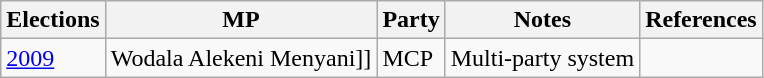<table class="wikitable">
<tr>
<th>Elections</th>
<th>MP</th>
<th>Party</th>
<th>Notes</th>
<th>References</th>
</tr>
<tr>
<td><a href='#'>2009</a></td>
<td>Wodala Alekeni Menyani]]</td>
<td>MCP</td>
<td>Multi-party system</td>
<td></td>
</tr>
</table>
